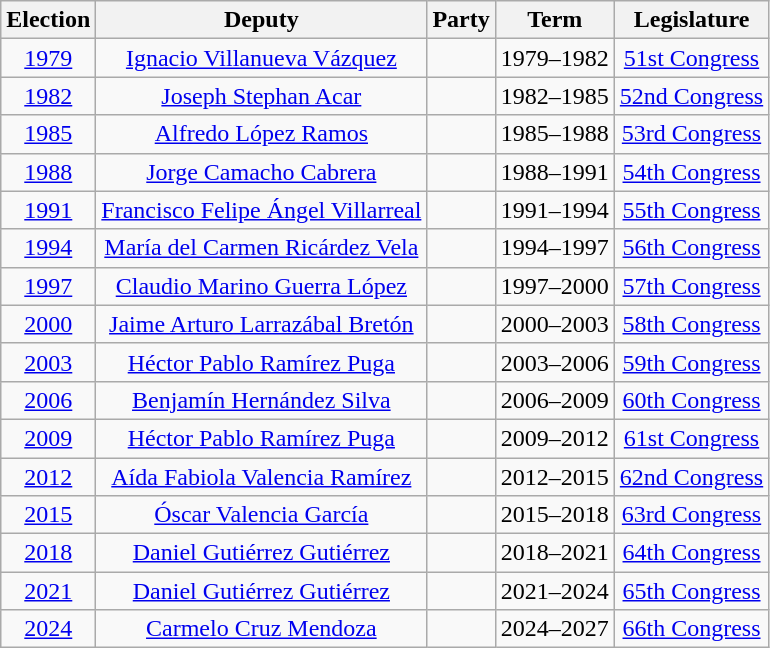<table class="wikitable sortable" style="text-align: center">
<tr>
<th>Election</th>
<th class="unsortable">Deputy</th>
<th class="unsortable">Party</th>
<th class="unsortable">Term</th>
<th class="unsortable">Legislature</th>
</tr>
<tr>
<td><a href='#'>1979</a></td>
<td><a href='#'>Ignacio Villanueva Vázquez</a></td>
<td></td>
<td>1979–1982</td>
<td><a href='#'>51st Congress</a></td>
</tr>
<tr>
<td><a href='#'>1982</a></td>
<td><a href='#'>Joseph Stephan Acar</a></td>
<td></td>
<td>1982–1985</td>
<td><a href='#'>52nd Congress</a></td>
</tr>
<tr>
<td><a href='#'>1985</a></td>
<td><a href='#'>Alfredo López Ramos</a></td>
<td></td>
<td>1985–1988</td>
<td><a href='#'>53rd Congress</a></td>
</tr>
<tr>
<td><a href='#'>1988</a></td>
<td><a href='#'>Jorge Camacho Cabrera</a></td>
<td></td>
<td>1988–1991</td>
<td><a href='#'>54th Congress</a></td>
</tr>
<tr>
<td><a href='#'>1991</a></td>
<td><a href='#'>Francisco Felipe Ángel Villarreal</a></td>
<td></td>
<td>1991–1994</td>
<td><a href='#'>55th Congress</a></td>
</tr>
<tr>
<td><a href='#'>1994</a></td>
<td><a href='#'>María del Carmen Ricárdez Vela</a></td>
<td></td>
<td>1994–1997</td>
<td><a href='#'>56th Congress</a></td>
</tr>
<tr>
<td><a href='#'>1997</a></td>
<td><a href='#'>Claudio Marino Guerra López</a></td>
<td></td>
<td>1997–2000</td>
<td><a href='#'>57th Congress</a></td>
</tr>
<tr>
<td><a href='#'>2000</a></td>
<td><a href='#'>Jaime Arturo Larrazábal Bretón</a></td>
<td></td>
<td>2000–2003</td>
<td><a href='#'>58th Congress</a></td>
</tr>
<tr>
<td><a href='#'>2003</a></td>
<td><a href='#'>Héctor Pablo Ramírez Puga</a></td>
<td></td>
<td>2003–2006</td>
<td><a href='#'>59th Congress</a></td>
</tr>
<tr>
<td><a href='#'>2006</a></td>
<td><a href='#'>Benjamín Hernández Silva</a></td>
<td></td>
<td>2006–2009</td>
<td><a href='#'>60th Congress</a></td>
</tr>
<tr>
<td><a href='#'>2009</a></td>
<td><a href='#'>Héctor Pablo Ramírez Puga</a></td>
<td></td>
<td>2009–2012</td>
<td><a href='#'>61st Congress</a></td>
</tr>
<tr>
<td><a href='#'>2012</a></td>
<td><a href='#'>Aída Fabiola Valencia Ramírez</a></td>
<td></td>
<td>2012–2015</td>
<td><a href='#'>62nd Congress</a></td>
</tr>
<tr>
<td><a href='#'>2015</a></td>
<td><a href='#'>Óscar Valencia García</a></td>
<td></td>
<td>2015–2018</td>
<td><a href='#'>63rd Congress</a></td>
</tr>
<tr>
<td><a href='#'>2018</a></td>
<td><a href='#'>Daniel Gutiérrez Gutiérrez</a></td>
<td></td>
<td>2018–2021</td>
<td><a href='#'>64th Congress</a></td>
</tr>
<tr>
<td><a href='#'>2021</a></td>
<td><a href='#'>Daniel Gutiérrez Gutiérrez</a></td>
<td></td>
<td>2021–2024</td>
<td><a href='#'>65th Congress</a></td>
</tr>
<tr>
<td><a href='#'>2024</a></td>
<td><a href='#'>Carmelo Cruz Mendoza</a></td>
<td></td>
<td>2024–2027</td>
<td><a href='#'>66th Congress</a></td>
</tr>
</table>
